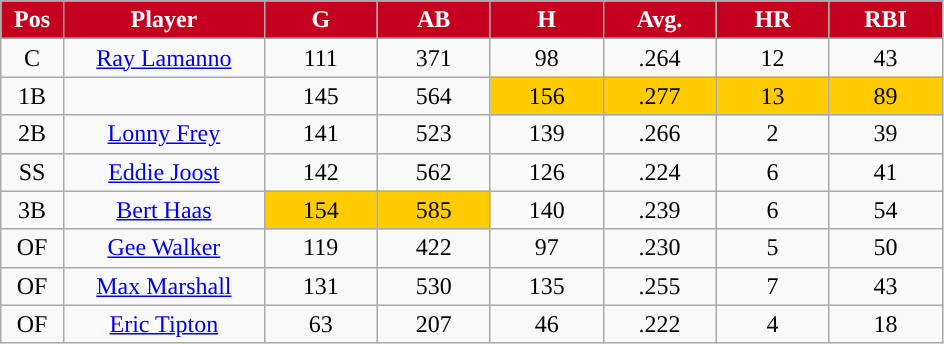<table class="wikitable sortable">
<tr>
<th style="background:#C6011F;color:white;" width="5%">Pos</th>
<th style="background:#C6011F;color:white;" width="16%">Player</th>
<th style="background:#C6011F;color:white;" width="9%">G</th>
<th style="background:#C6011F;color:white;" width="9%">AB</th>
<th style="background:#C6011F;color:white;" width="9%">H</th>
<th style="background:#C6011F;color:white;" width="9%">Avg.</th>
<th style="background:#C6011F;color:white;" width="9%">HR</th>
<th style="background:#C6011F;color:white;" width="9%">RBI</th>
</tr>
<tr align="center">
<td>C</td>
<td><a href='#'>Ray Lamanno</a></td>
<td>111</td>
<td>371</td>
<td>98</td>
<td>.264</td>
<td>12</td>
<td>43</td>
</tr>
<tr align="center">
<td>1B</td>
<td></td>
<td>145</td>
<td>564</td>
<td style="background:#fc0;">156</td>
<td style="background:#fc0;">.277</td>
<td style="background:#fc0;">13</td>
<td style="background:#fc0;">89</td>
</tr>
<tr align="center">
<td>2B</td>
<td><a href='#'>Lonny Frey</a></td>
<td>141</td>
<td>523</td>
<td>139</td>
<td>.266</td>
<td>2</td>
<td>39</td>
</tr>
<tr align="center">
<td>SS</td>
<td><a href='#'>Eddie Joost</a></td>
<td>142</td>
<td>562</td>
<td>126</td>
<td>.224</td>
<td>6</td>
<td>41</td>
</tr>
<tr align="center">
<td>3B</td>
<td><a href='#'>Bert Haas</a></td>
<td style="background:#fc0;">154</td>
<td style="background:#fc0;">585</td>
<td>140</td>
<td>.239</td>
<td>6</td>
<td>54</td>
</tr>
<tr align="center">
<td>OF</td>
<td><a href='#'>Gee Walker</a></td>
<td>119</td>
<td>422</td>
<td>97</td>
<td>.230</td>
<td>5</td>
<td>50</td>
</tr>
<tr align="center">
<td>OF</td>
<td><a href='#'>Max Marshall</a></td>
<td>131</td>
<td>530</td>
<td>135</td>
<td>.255</td>
<td>7</td>
<td>43</td>
</tr>
<tr align="center">
<td>OF</td>
<td><a href='#'>Eric Tipton</a></td>
<td>63</td>
<td>207</td>
<td>46</td>
<td>.222</td>
<td>4</td>
<td>18</td>
</tr>
</table>
